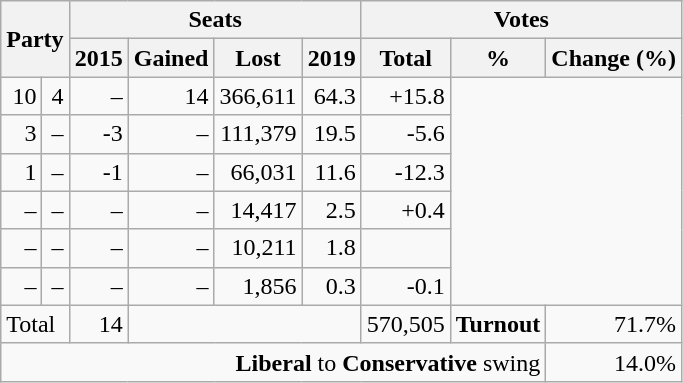<table class="wikitable" style="text-align:right;">
<tr>
<th colspan="2" rowspan="2">Party</th>
<th colspan="4">Seats</th>
<th colspan="3">Votes</th>
</tr>
<tr>
<th>2015</th>
<th>Gained</th>
<th>Lost</th>
<th>2019</th>
<th>Total</th>
<th>%</th>
<th>Change (%)</th>
</tr>
<tr>
<td>10</td>
<td>4</td>
<td>–</td>
<td>14</td>
<td>366,611</td>
<td>64.3</td>
<td>+15.8</td>
</tr>
<tr>
<td>3</td>
<td>–</td>
<td>-3</td>
<td>–</td>
<td>111,379</td>
<td>19.5</td>
<td>-5.6</td>
</tr>
<tr>
<td>1</td>
<td>–</td>
<td>-1</td>
<td>–</td>
<td>66,031</td>
<td>11.6</td>
<td>-12.3</td>
</tr>
<tr>
<td>–</td>
<td>–</td>
<td>–</td>
<td>–</td>
<td>14,417</td>
<td>2.5</td>
<td>+0.4</td>
</tr>
<tr>
<td>–</td>
<td>–</td>
<td>–</td>
<td>–</td>
<td>10,211</td>
<td>1.8</td>
<td></td>
</tr>
<tr>
<td>–</td>
<td>–</td>
<td>–</td>
<td>–</td>
<td>1,856</td>
<td>0.3</td>
<td>-0.1</td>
</tr>
<tr>
<td colspan="2" style="text-align: left;">Total</td>
<td>14</td>
<td colspan="3"></td>
<td>570,505</td>
<td style="text-align: left;"><strong>Turnout</strong></td>
<td>71.7%</td>
</tr>
<tr>
<td colspan="8"><strong>Liberal</strong> to <strong>Conservative</strong> swing</td>
<td>14.0%</td>
</tr>
</table>
